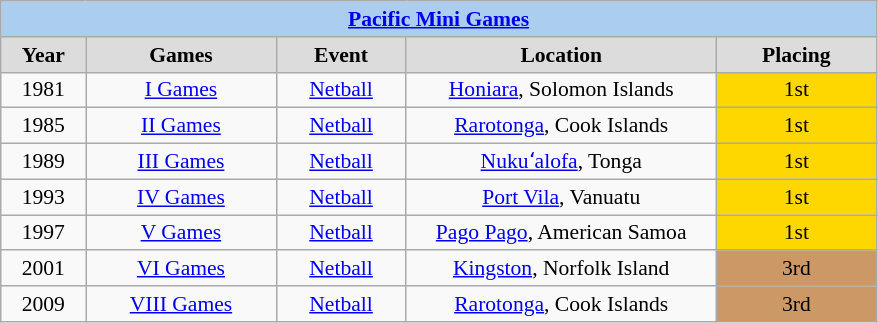<table class=wikitable style="text-align:center; font-size:90%">
<tr>
<th colspan=5 style=background:#ABCDEF><a href='#'>Pacific Mini Games</a></th>
</tr>
<tr>
<th width=50 style=background:gainsboro>Year</th>
<th width=120 style=background:gainsboro>Games</th>
<th width=80 style=background:gainsboro>Event</th>
<th width=200 style=background:gainsboro>Location</th>
<th width=100 style=background:gainsboro>Placing</th>
</tr>
<tr>
<td>1981</td>
<td><a href='#'>I Games</a></td>
<td><a href='#'>Netball</a></td>
<td><a href='#'>Honiara</a>, Solomon Islands</td>
<td bgcolor=gold> 1st</td>
</tr>
<tr>
<td>1985</td>
<td><a href='#'>II Games</a></td>
<td><a href='#'>Netball</a></td>
<td><a href='#'>Rarotonga</a>, Cook Islands</td>
<td bgcolor=gold> 1st</td>
</tr>
<tr>
<td>1989</td>
<td><a href='#'>III Games</a></td>
<td><a href='#'>Netball</a></td>
<td><a href='#'>Nukuʻalofa</a>, Tonga</td>
<td bgcolor=gold> 1st</td>
</tr>
<tr>
<td>1993</td>
<td><a href='#'>IV Games</a></td>
<td><a href='#'>Netball</a></td>
<td><a href='#'>Port Vila</a>, Vanuatu</td>
<td bgcolor=gold> 1st</td>
</tr>
<tr>
<td>1997</td>
<td><a href='#'>V Games</a></td>
<td><a href='#'>Netball</a></td>
<td><a href='#'>Pago Pago</a>, American Samoa</td>
<td bgcolor=gold> 1st</td>
</tr>
<tr>
<td>2001</td>
<td><a href='#'>VI Games</a></td>
<td><a href='#'>Netball</a></td>
<td><a href='#'>Kingston</a>, Norfolk Island</td>
<td bgcolor=#cc9966> 3rd</td>
</tr>
<tr>
<td>2009</td>
<td><a href='#'>VIII Games</a></td>
<td><a href='#'>Netball</a></td>
<td><a href='#'>Rarotonga</a>, Cook Islands</td>
<td bgcolor=#cc9966> 3rd</td>
</tr>
</table>
